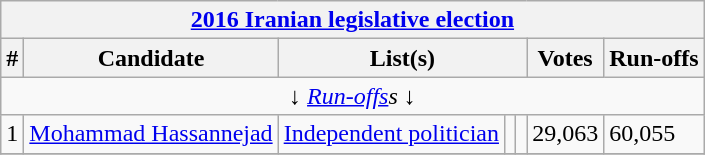<table class=wikitable style=text-align:left>
<tr>
<th colspan="7" align=center><a href='#'>2016 Iranian legislative election</a></th>
</tr>
<tr>
<th>#</th>
<th>Candidate</th>
<th colspan="3">List(s)</th>
<th>Votes</th>
<th>Run-offs</th>
</tr>
<tr>
<td colspan="7" align=center>↓ <em><a href='#'>Run-offs</a>s</em> ↓</td>
</tr>
<tr>
<td>1</td>
<td><a href='#'>Mohammad Hassannejad</a></td>
<td><a href='#'>Independent politician</a></td>
<td></td>
<td></td>
<td>29,063</td>
<td>60,055</td>
</tr>
<tr>
</tr>
</table>
